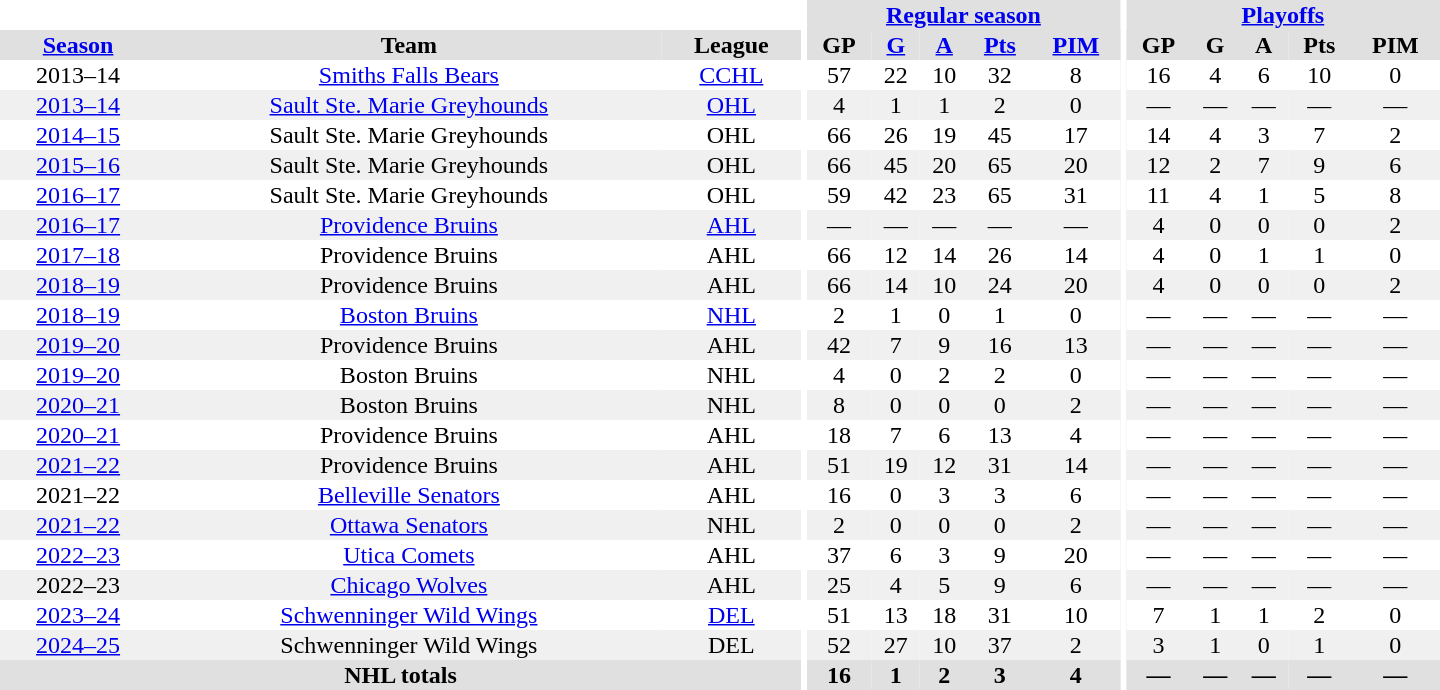<table border="0" cellpadding="1" cellspacing="0" style="text-align:center; width:60em">
<tr bgcolor="#e0e0e0">
<th colspan="3" bgcolor="#ffffff"></th>
<th rowspan="100" bgcolor="#ffffff"></th>
<th colspan="5"><a href='#'>Regular season</a></th>
<th rowspan="100" bgcolor="#ffffff"></th>
<th colspan="5"><a href='#'>Playoffs</a></th>
</tr>
<tr bgcolor="#e0e0e0">
<th><a href='#'>Season</a></th>
<th>Team</th>
<th>League</th>
<th>GP</th>
<th><a href='#'>G</a></th>
<th><a href='#'>A</a></th>
<th><a href='#'>Pts</a></th>
<th><a href='#'>PIM</a></th>
<th>GP</th>
<th>G</th>
<th>A</th>
<th>Pts</th>
<th>PIM</th>
</tr>
<tr>
<td>2013–14</td>
<td><a href='#'>Smiths Falls Bears</a></td>
<td><a href='#'>CCHL</a></td>
<td>57</td>
<td>22</td>
<td>10</td>
<td>32</td>
<td>8</td>
<td>16</td>
<td>4</td>
<td>6</td>
<td>10</td>
<td>0</td>
</tr>
<tr bgcolor="#f0f0f0">
<td><a href='#'>2013–14</a></td>
<td><a href='#'>Sault Ste. Marie Greyhounds</a></td>
<td><a href='#'>OHL</a></td>
<td>4</td>
<td>1</td>
<td>1</td>
<td>2</td>
<td>0</td>
<td>—</td>
<td>—</td>
<td>—</td>
<td>—</td>
<td>—</td>
</tr>
<tr>
<td><a href='#'>2014–15</a></td>
<td>Sault Ste. Marie Greyhounds</td>
<td>OHL</td>
<td>66</td>
<td>26</td>
<td>19</td>
<td>45</td>
<td>17</td>
<td>14</td>
<td>4</td>
<td>3</td>
<td>7</td>
<td>2</td>
</tr>
<tr bgcolor="#f0f0f0">
<td><a href='#'>2015–16</a></td>
<td>Sault Ste. Marie Greyhounds</td>
<td>OHL</td>
<td>66</td>
<td>45</td>
<td>20</td>
<td>65</td>
<td>20</td>
<td>12</td>
<td>2</td>
<td>7</td>
<td>9</td>
<td>6</td>
</tr>
<tr>
<td><a href='#'>2016–17</a></td>
<td>Sault Ste. Marie Greyhounds</td>
<td>OHL</td>
<td>59</td>
<td>42</td>
<td>23</td>
<td>65</td>
<td>31</td>
<td>11</td>
<td>4</td>
<td>1</td>
<td>5</td>
<td>8</td>
</tr>
<tr bgcolor="#f0f0f0">
<td><a href='#'>2016–17</a></td>
<td><a href='#'>Providence Bruins</a></td>
<td><a href='#'>AHL</a></td>
<td>—</td>
<td>—</td>
<td>—</td>
<td>—</td>
<td>—</td>
<td>4</td>
<td>0</td>
<td>0</td>
<td>0</td>
<td>2</td>
</tr>
<tr>
<td><a href='#'>2017–18</a></td>
<td>Providence Bruins</td>
<td>AHL</td>
<td>66</td>
<td>12</td>
<td>14</td>
<td>26</td>
<td>14</td>
<td>4</td>
<td>0</td>
<td>1</td>
<td>1</td>
<td>0</td>
</tr>
<tr bgcolor="#f0f0f0">
<td><a href='#'>2018–19</a></td>
<td>Providence Bruins</td>
<td>AHL</td>
<td>66</td>
<td>14</td>
<td>10</td>
<td>24</td>
<td>20</td>
<td>4</td>
<td>0</td>
<td>0</td>
<td>0</td>
<td>2</td>
</tr>
<tr>
<td><a href='#'>2018–19</a></td>
<td><a href='#'>Boston Bruins</a></td>
<td><a href='#'>NHL</a></td>
<td>2</td>
<td>1</td>
<td>0</td>
<td>1</td>
<td>0</td>
<td>—</td>
<td>—</td>
<td>—</td>
<td>—</td>
<td>—</td>
</tr>
<tr bgcolor="#f0f0f0">
<td><a href='#'>2019–20</a></td>
<td>Providence Bruins</td>
<td>AHL</td>
<td>42</td>
<td>7</td>
<td>9</td>
<td>16</td>
<td>13</td>
<td>—</td>
<td>—</td>
<td>—</td>
<td>—</td>
<td>—</td>
</tr>
<tr>
<td><a href='#'>2019–20</a></td>
<td>Boston Bruins</td>
<td>NHL</td>
<td>4</td>
<td>0</td>
<td>2</td>
<td>2</td>
<td>0</td>
<td>—</td>
<td>—</td>
<td>—</td>
<td>—</td>
<td>—</td>
</tr>
<tr bgcolor="#f0f0f0">
<td><a href='#'>2020–21</a></td>
<td>Boston Bruins</td>
<td>NHL</td>
<td>8</td>
<td>0</td>
<td>0</td>
<td>0</td>
<td>2</td>
<td>—</td>
<td>—</td>
<td>—</td>
<td>—</td>
<td>—</td>
</tr>
<tr>
<td><a href='#'>2020–21</a></td>
<td>Providence Bruins</td>
<td>AHL</td>
<td>18</td>
<td>7</td>
<td>6</td>
<td>13</td>
<td>4</td>
<td>—</td>
<td>—</td>
<td>—</td>
<td>—</td>
<td>—</td>
</tr>
<tr bgcolor="#f0f0f0">
<td><a href='#'>2021–22</a></td>
<td>Providence Bruins</td>
<td>AHL</td>
<td>51</td>
<td>19</td>
<td>12</td>
<td>31</td>
<td>14</td>
<td>—</td>
<td>—</td>
<td>—</td>
<td>—</td>
<td>—</td>
</tr>
<tr>
<td>2021–22</td>
<td><a href='#'>Belleville Senators</a></td>
<td>AHL</td>
<td>16</td>
<td>0</td>
<td>3</td>
<td>3</td>
<td>6</td>
<td>—</td>
<td>—</td>
<td>—</td>
<td>—</td>
<td>—</td>
</tr>
<tr bgcolor="#f0f0f0">
<td><a href='#'>2021–22</a></td>
<td><a href='#'>Ottawa Senators</a></td>
<td>NHL</td>
<td>2</td>
<td>0</td>
<td>0</td>
<td>0</td>
<td>2</td>
<td>—</td>
<td>—</td>
<td>—</td>
<td>—</td>
<td>—</td>
</tr>
<tr>
<td><a href='#'>2022–23</a></td>
<td><a href='#'>Utica Comets</a></td>
<td>AHL</td>
<td>37</td>
<td>6</td>
<td>3</td>
<td>9</td>
<td>20</td>
<td>—</td>
<td>—</td>
<td>—</td>
<td>—</td>
<td>—</td>
</tr>
<tr bgcolor="#f0f0f0">
<td>2022–23</td>
<td><a href='#'>Chicago Wolves</a></td>
<td>AHL</td>
<td>25</td>
<td>4</td>
<td>5</td>
<td>9</td>
<td>6</td>
<td>—</td>
<td>—</td>
<td>—</td>
<td>—</td>
<td>—</td>
</tr>
<tr>
<td><a href='#'>2023–24</a></td>
<td><a href='#'>Schwenninger Wild Wings</a></td>
<td><a href='#'>DEL</a></td>
<td>51</td>
<td>13</td>
<td>18</td>
<td>31</td>
<td>10</td>
<td>7</td>
<td>1</td>
<td>1</td>
<td>2</td>
<td>0</td>
</tr>
<tr bgcolor="#f0f0f0">
<td><a href='#'>2024–25</a></td>
<td>Schwenninger Wild Wings</td>
<td>DEL</td>
<td>52</td>
<td>27</td>
<td>10</td>
<td>37</td>
<td>2</td>
<td>3</td>
<td>1</td>
<td>0</td>
<td>1</td>
<td>0</td>
</tr>
<tr bgcolor="#e0e0e0">
<th colspan="3">NHL totals</th>
<th>16</th>
<th>1</th>
<th>2</th>
<th>3</th>
<th>4</th>
<th>—</th>
<th>—</th>
<th>—</th>
<th>—</th>
<th>—</th>
</tr>
</table>
